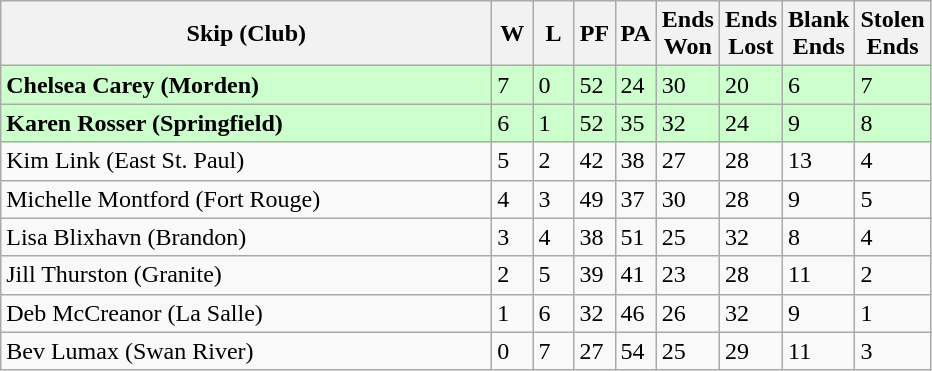<table class="wikitable">
<tr>
<th bgcolor="#efefef" width="320">Skip (Club)</th>
<th bgcolor="#efefef" width="20">W</th>
<th bgcolor="#efefef" width="20">L</th>
<th bgcolor="#efefef" width="20">PF</th>
<th bgcolor="#efefef" width="20">PA</th>
<th bgcolor="#efefef" width="20">Ends <br> Won</th>
<th bgcolor="#efefef" width="20">Ends <br> Lost</th>
<th bgcolor="#efefef" width="20">Blank <br> Ends</th>
<th bgcolor="#efefef" width="20">Stolen <br> Ends</th>
</tr>
<tr bgcolor="#ccffcc">
<td><strong>Chelsea Carey (Morden)</strong></td>
<td>7</td>
<td>0</td>
<td>52</td>
<td>24</td>
<td>30</td>
<td>20</td>
<td>6</td>
<td>7</td>
</tr>
<tr bgcolor="#ccffcc">
<td><strong>Karen Rosser (Springfield)</strong></td>
<td>6</td>
<td>1</td>
<td>52</td>
<td>35</td>
<td>32</td>
<td>24</td>
<td>9</td>
<td>8</td>
</tr>
<tr>
<td>Kim Link (East St. Paul)</td>
<td>5</td>
<td>2</td>
<td>42</td>
<td>38</td>
<td>27</td>
<td>28</td>
<td>13</td>
<td>4</td>
</tr>
<tr>
<td>Michelle Montford (Fort Rouge)</td>
<td>4</td>
<td>3</td>
<td>49</td>
<td>37</td>
<td>30</td>
<td>28</td>
<td>9</td>
<td>5</td>
</tr>
<tr>
<td>Lisa Blixhavn (Brandon)</td>
<td>3</td>
<td>4</td>
<td>38</td>
<td>51</td>
<td>25</td>
<td>32</td>
<td>8</td>
<td>4</td>
</tr>
<tr>
<td>Jill Thurston (Granite)</td>
<td>2</td>
<td>5</td>
<td>39</td>
<td>41</td>
<td>23</td>
<td>28</td>
<td>11</td>
<td>2</td>
</tr>
<tr>
<td>Deb McCreanor (La Salle)</td>
<td>1</td>
<td>6</td>
<td>32</td>
<td>46</td>
<td>26</td>
<td>32</td>
<td>9</td>
<td>1</td>
</tr>
<tr>
<td>Bev Lumax (Swan River)</td>
<td>0</td>
<td>7</td>
<td>27</td>
<td>54</td>
<td>25</td>
<td>29</td>
<td>11</td>
<td>3</td>
</tr>
</table>
